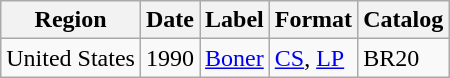<table class="wikitable">
<tr>
<th>Region</th>
<th>Date</th>
<th>Label</th>
<th>Format</th>
<th>Catalog</th>
</tr>
<tr>
<td>United States</td>
<td>1990</td>
<td><a href='#'>Boner</a></td>
<td><a href='#'>CS</a>, <a href='#'>LP</a></td>
<td>BR20</td>
</tr>
</table>
